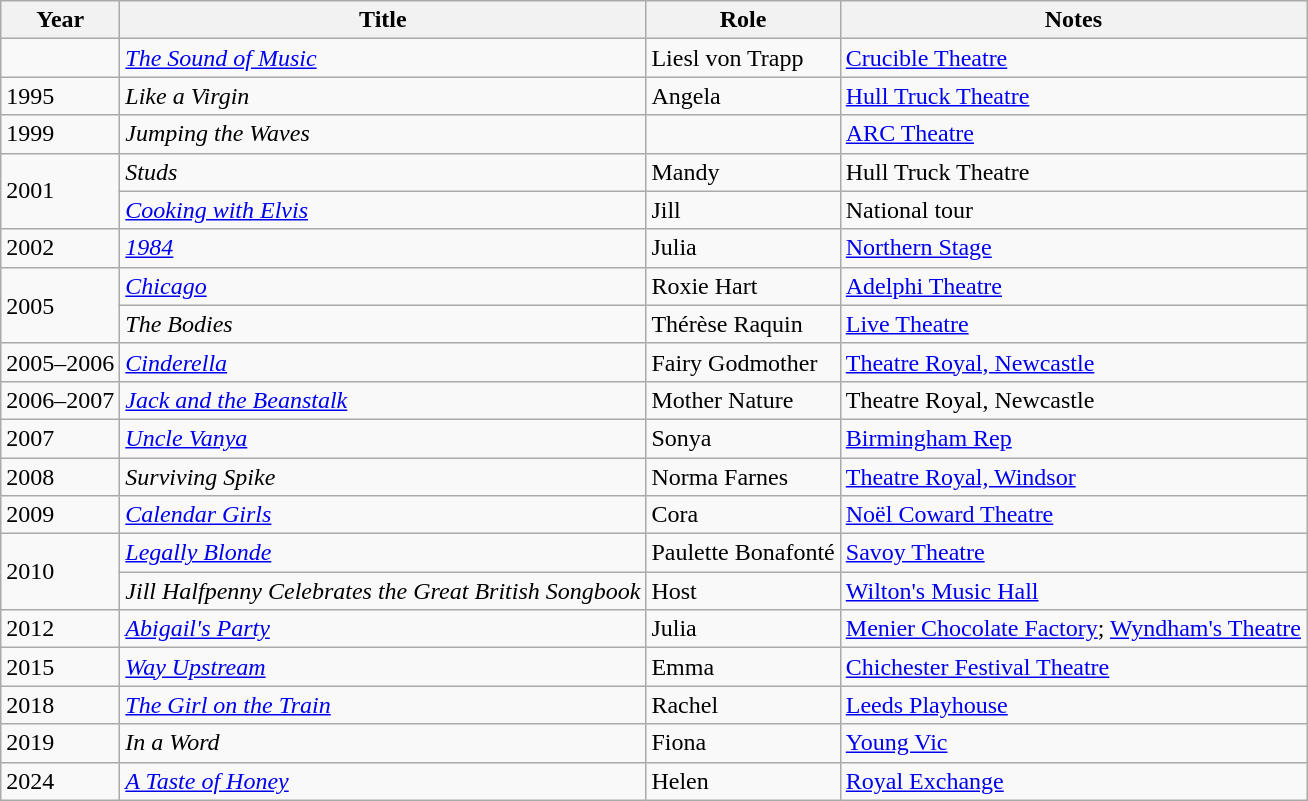<table class="wikitable sortable">
<tr>
<th>Year</th>
<th>Title</th>
<th>Role</th>
<th class="unsortable">Notes</th>
</tr>
<tr>
<td><br></td>
<td><em><a href='#'>The Sound of Music</a></em></td>
<td>Liesl von Trapp</td>
<td><a href='#'>Crucible Theatre</a></td>
</tr>
<tr>
<td>1995</td>
<td><em>Like a Virgin</em></td>
<td>Angela</td>
<td><a href='#'>Hull Truck Theatre</a></td>
</tr>
<tr>
<td>1999</td>
<td><em>Jumping the Waves</em></td>
<td><br></td>
<td><a href='#'>ARC Theatre</a></td>
</tr>
<tr>
<td rowspan="2">2001</td>
<td><em>Studs</em></td>
<td>Mandy</td>
<td>Hull Truck Theatre</td>
</tr>
<tr>
<td><em><a href='#'>Cooking with Elvis</a></em></td>
<td>Jill</td>
<td>National tour</td>
</tr>
<tr>
<td>2002</td>
<td><em><a href='#'>1984</a></em></td>
<td>Julia</td>
<td><a href='#'>Northern Stage</a></td>
</tr>
<tr>
<td rowspan="2">2005</td>
<td><em><a href='#'>Chicago</a></em></td>
<td>Roxie Hart</td>
<td><a href='#'>Adelphi Theatre</a></td>
</tr>
<tr>
<td><em>The Bodies</em></td>
<td>Thérèse Raquin</td>
<td><a href='#'>Live Theatre</a></td>
</tr>
<tr>
<td>2005–2006</td>
<td><em><a href='#'>Cinderella</a></em></td>
<td>Fairy Godmother</td>
<td><a href='#'>Theatre Royal, Newcastle</a></td>
</tr>
<tr>
<td>2006–2007</td>
<td><em><a href='#'>Jack and the Beanstalk</a></em></td>
<td>Mother Nature</td>
<td>Theatre Royal, Newcastle</td>
</tr>
<tr>
<td>2007</td>
<td><em><a href='#'>Uncle Vanya</a></em></td>
<td>Sonya</td>
<td><a href='#'>Birmingham Rep</a></td>
</tr>
<tr>
<td>2008</td>
<td><em>Surviving Spike</em></td>
<td>Norma Farnes</td>
<td><a href='#'>Theatre Royal, Windsor</a></td>
</tr>
<tr>
<td>2009</td>
<td><em><a href='#'>Calendar Girls</a></em></td>
<td>Cora</td>
<td><a href='#'>Noël Coward Theatre</a></td>
</tr>
<tr>
<td rowspan= "2">2010</td>
<td><em><a href='#'>Legally Blonde</a></em></td>
<td>Paulette Bonafonté</td>
<td><a href='#'>Savoy Theatre</a></td>
</tr>
<tr>
<td><em>Jill Halfpenny Celebrates the Great British Songbook</em></td>
<td>Host</td>
<td><a href='#'>Wilton's Music Hall</a></td>
</tr>
<tr>
<td>2012</td>
<td><em><a href='#'>Abigail's Party</a></em></td>
<td>Julia</td>
<td><a href='#'>Menier Chocolate Factory</a>; <a href='#'>Wyndham's Theatre</a></td>
</tr>
<tr>
<td>2015</td>
<td><em><a href='#'>Way Upstream</a></em></td>
<td>Emma</td>
<td><a href='#'>Chichester Festival Theatre</a></td>
</tr>
<tr>
<td>2018</td>
<td><em><a href='#'>The Girl on the Train</a></em></td>
<td>Rachel</td>
<td><a href='#'>Leeds Playhouse</a></td>
</tr>
<tr>
<td>2019</td>
<td><em>In a Word</em></td>
<td>Fiona</td>
<td><a href='#'>Young Vic</a></td>
</tr>
<tr>
<td>2024</td>
<td><em><a href='#'>A Taste of Honey</a></em></td>
<td>Helen</td>
<td><a href='#'>Royal Exchange</a></td>
</tr>
</table>
